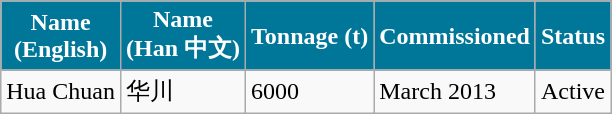<table class="wikitable">
<tr>
<th style="background:#079;color:#fff;">Name<br>(English)</th>
<th style="background:#079;color:#fff;">Name<br>(Han 中文)</th>
<th style="background:#079;color:#fff;">Tonnage (t)</th>
<th style="background:#079;color:#fff;">Commissioned</th>
<th style="background:#079;color:#fff;">Status</th>
</tr>
<tr>
<td>Hua Chuan</td>
<td>华川</td>
<td>6000</td>
<td>March 2013</td>
<td>Active</td>
</tr>
</table>
